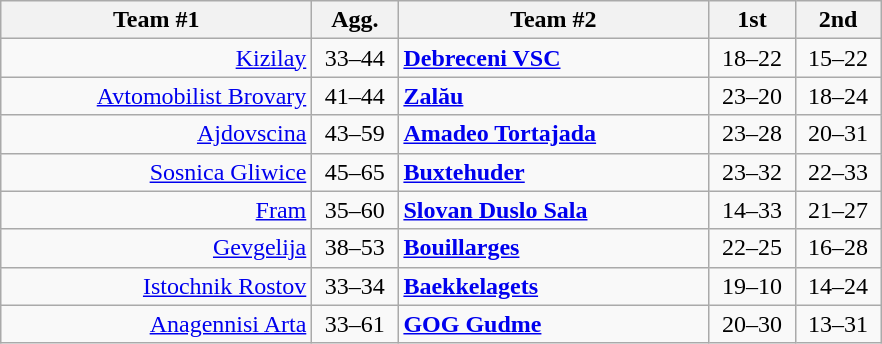<table class=wikitable style="text-align:center">
<tr>
<th width=200>Team #1</th>
<th width=50>Agg.</th>
<th width=200>Team #2</th>
<th width=50>1st</th>
<th width=50>2nd</th>
</tr>
<tr>
<td align=right><a href='#'>Kizilay</a> </td>
<td>33–44</td>
<td align=left> <strong><a href='#'>Debreceni VSC</a></strong></td>
<td align=center>18–22</td>
<td align=center>15–22</td>
</tr>
<tr>
<td align=right><a href='#'>Avtomobilist Brovary</a> </td>
<td>41–44</td>
<td align=left> <strong><a href='#'>Zalău</a></strong></td>
<td align=center>23–20</td>
<td align=center>18–24</td>
</tr>
<tr>
<td align=right><a href='#'>Ajdovscina</a> </td>
<td>43–59</td>
<td align=left> <strong><a href='#'>Amadeo Tortajada</a></strong></td>
<td align=center>23–28</td>
<td align=center>20–31</td>
</tr>
<tr>
<td align=right><a href='#'>Sosnica Gliwice</a> </td>
<td>45–65</td>
<td align=left> <strong><a href='#'>Buxtehuder</a></strong></td>
<td align=center>23–32</td>
<td align=center>22–33</td>
</tr>
<tr>
<td align=right><a href='#'>Fram</a> </td>
<td>35–60</td>
<td align=left> <strong><a href='#'>Slovan Duslo Sala</a></strong></td>
<td align=center>14–33</td>
<td align=center>21–27</td>
</tr>
<tr>
<td align=right><a href='#'>Gevgelija</a> </td>
<td>38–53</td>
<td align=left> <strong><a href='#'>Bouillarges</a></strong></td>
<td align=center>22–25</td>
<td align=center>16–28</td>
</tr>
<tr>
<td align=right><a href='#'>Istochnik Rostov</a> </td>
<td>33–34</td>
<td align=left> <strong><a href='#'>Baekkelagets</a></strong></td>
<td align=center>19–10</td>
<td align=center>14–24</td>
</tr>
<tr>
<td align=right><a href='#'>Anagennisi Arta</a> </td>
<td>33–61</td>
<td align=left> <strong><a href='#'>GOG Gudme</a></strong></td>
<td align=center>20–30</td>
<td align=center>13–31</td>
</tr>
</table>
